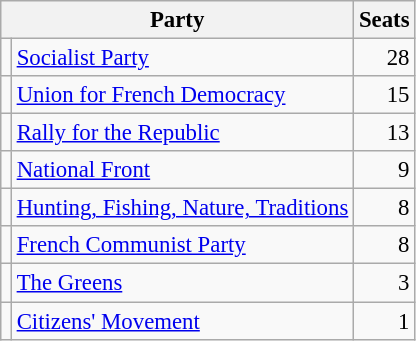<table class="wikitable" style="font-size: 95%;">
<tr>
<th colspan="2">Party</th>
<th>Seats</th>
</tr>
<tr>
<td></td>
<td><a href='#'>Socialist Party</a></td>
<td align="right">28</td>
</tr>
<tr>
<td></td>
<td><a href='#'>Union for French Democracy</a></td>
<td align="right">15</td>
</tr>
<tr>
<td></td>
<td><a href='#'>Rally for the Republic</a></td>
<td align="right">13</td>
</tr>
<tr>
<td></td>
<td><a href='#'>National Front</a></td>
<td align="right">9</td>
</tr>
<tr>
<td></td>
<td><a href='#'>Hunting, Fishing, Nature, Traditions</a></td>
<td align="right">8</td>
</tr>
<tr>
<td></td>
<td><a href='#'>French Communist Party</a></td>
<td align="right">8</td>
</tr>
<tr>
<td></td>
<td><a href='#'>The Greens</a></td>
<td align="right">3</td>
</tr>
<tr>
<td></td>
<td><a href='#'>Citizens' Movement</a></td>
<td align="right">1</td>
</tr>
</table>
